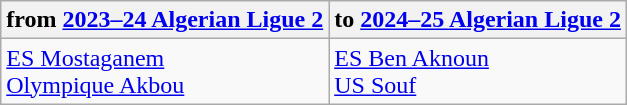<table class="wikitable">
<tr>
<th> from <a href='#'>2023–24 Algerian Ligue 2</a></th>
<th> to <a href='#'>2024–25 Algerian Ligue 2</a></th>
</tr>
<tr>
<td><a href='#'>ES Mostaganem</a><br><a href='#'>Olympique Akbou</a></td>
<td><a href='#'>ES Ben Aknoun</a><br><a href='#'>US Souf</a></td>
</tr>
</table>
